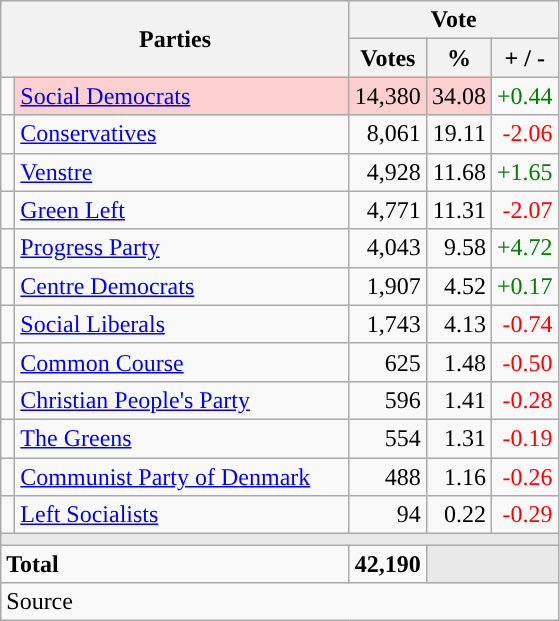<table class="wikitable" style="text-align:right;">
<tr>
<th style="text-align:centre;" rowspan="2" colspan="2" width="225">Parties</th>
<th colspan="3">Vote</th>
</tr>
<tr>
<th width="15">Votes</th>
<th width="15">%</th>
<th width="15">+ / -</th>
</tr>
<tr>
<td width="2" style="color:inherit;background:"></td>
<td bgcolor=#fbd0ce  align="left"><a href='#'>Social Democrats</a></td>
<td bgcolor=#fbd0ce>14,380</td>
<td bgcolor=#fbd0ce>34.08</td>
<td style=color:green;>+0.44</td>
</tr>
<tr>
<td width="2" style="color:inherit;background:"></td>
<td align="left"><a href='#'>Conservatives</a></td>
<td>8,061</td>
<td>19.11</td>
<td style=color:red;>-2.06</td>
</tr>
<tr>
<td width="2" style="color:inherit;background:"></td>
<td align="left"><a href='#'>Venstre</a></td>
<td>4,928</td>
<td>11.68</td>
<td style=color:green;>+1.65</td>
</tr>
<tr>
<td width="2" style="color:inherit;background:"></td>
<td align="left"><a href='#'>Green Left</a></td>
<td>4,771</td>
<td>11.31</td>
<td style=color:red;>-2.07</td>
</tr>
<tr>
<td width="2" style="color:inherit;background:"></td>
<td align="left"><a href='#'>Progress Party</a></td>
<td>4,043</td>
<td>9.58</td>
<td style=color:green;>+4.72</td>
</tr>
<tr>
<td width="2" style="color:inherit;background:"></td>
<td align="left"><a href='#'>Centre Democrats</a></td>
<td>1,907</td>
<td>4.52</td>
<td style=color:green;>+0.17</td>
</tr>
<tr>
<td width="2" style="color:inherit;background:"></td>
<td align="left"><a href='#'>Social Liberals</a></td>
<td>1,743</td>
<td>4.13</td>
<td style=color:red;>-0.74</td>
</tr>
<tr>
<td width="2" style="color:inherit;background:"></td>
<td align="left"><a href='#'>Common Course</a></td>
<td>625</td>
<td>1.48</td>
<td style=color:red;>-0.50</td>
</tr>
<tr>
<td width="2" style="color:inherit;background:"></td>
<td align="left"><a href='#'>Christian People's Party</a></td>
<td>596</td>
<td>1.41</td>
<td style=color:red;>-0.28</td>
</tr>
<tr>
<td width="2" style="color:inherit;background:"></td>
<td align="left"><a href='#'>The Greens</a></td>
<td>554</td>
<td>1.31</td>
<td style=color:red;>-0.19</td>
</tr>
<tr>
<td width="2" style="color:inherit;background:"></td>
<td align="left"><a href='#'>Communist Party of Denmark</a></td>
<td>488</td>
<td>1.16</td>
<td style=color:red;>-0.26</td>
</tr>
<tr>
<td width="2" style="color:inherit;background:"></td>
<td align="left"><a href='#'>Left Socialists</a></td>
<td>94</td>
<td>0.22</td>
<td style=color:red;>-0.29</td>
</tr>
<tr>
<td colspan="7" bgcolor="#E9E9E9"></td>
</tr>
<tr>
<td align="left" colspan="2"><strong>Total</strong></td>
<td><strong>42,190</strong></td>
<td bgcolor="#E9E9E9" colspan="2"></td>
</tr>
<tr>
<td align="left" colspan="6">Source</td>
</tr>
</table>
